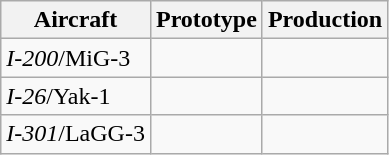<table class="wikitable">
<tr>
<th>Aircraft</th>
<th>Prototype</th>
<th>Production</th>
</tr>
<tr>
<td><em>I-200</em>/MiG-3</td>
<td></td>
<td></td>
</tr>
<tr>
<td><em>I-26</em>/Yak-1</td>
<td></td>
<td></td>
</tr>
<tr>
<td><em>I-301</em>/LaGG-3</td>
<td></td>
<td></td>
</tr>
</table>
